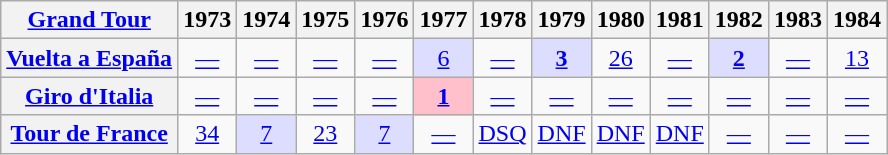<table class="wikitable plainrowheaders">
<tr>
<th scope="col"><a href='#'>Grand Tour</a></th>
<th scope="col">1973</th>
<th scope="col">1974</th>
<th scope="col">1975</th>
<th scope="col">1976</th>
<th scope="col">1977</th>
<th scope="col">1978</th>
<th scope="col">1979</th>
<th scope="col">1980</th>
<th scope="col">1981</th>
<th scope="col">1982</th>
<th scope="col">1983</th>
<th scope="col">1984</th>
</tr>
<tr style="text-align:center;">
<th scope="row"> <a href='#'>Vuelta a España</a></th>
<td><a href='#'>—</a></td>
<td><a href='#'>—</a></td>
<td><a href='#'>—</a></td>
<td><a href='#'>—</a></td>
<td style="background:#ddddff;"><a href='#'>6</a></td>
<td><a href='#'>—</a></td>
<td style="background:#ddddff;"><a href='#'><strong>3</strong></a></td>
<td><a href='#'>26</a></td>
<td><a href='#'>—</a></td>
<td style="background:#ddddff;"><a href='#'><strong>2</strong></a></td>
<td><a href='#'>—</a></td>
<td><a href='#'>13</a></td>
</tr>
<tr style="text-align:center;">
<th scope="row"> <a href='#'>Giro d'Italia</a></th>
<td><a href='#'>—</a></td>
<td><a href='#'>—</a></td>
<td><a href='#'>—</a></td>
<td><a href='#'>—</a></td>
<td bgcolor=pink><a href='#'><strong>1</strong></a></td>
<td><a href='#'>—</a></td>
<td><a href='#'>—</a></td>
<td><a href='#'>—</a></td>
<td><a href='#'>—</a></td>
<td><a href='#'>—</a></td>
<td><a href='#'>—</a></td>
<td><a href='#'>—</a></td>
</tr>
<tr style="text-align:center;">
<th scope="row"> <a href='#'>Tour de France</a></th>
<td><a href='#'>34</a></td>
<td style="background:#ddddff;"><a href='#'>7</a></td>
<td><a href='#'>23</a></td>
<td style="background:#ddddff;"><a href='#'>7</a></td>
<td><a href='#'>—</a></td>
<td><a href='#'>DSQ</a></td>
<td><a href='#'>DNF</a></td>
<td><a href='#'>DNF</a></td>
<td><a href='#'>DNF</a></td>
<td><a href='#'>—</a></td>
<td><a href='#'>—</a></td>
<td><a href='#'>—</a></td>
</tr>
</table>
